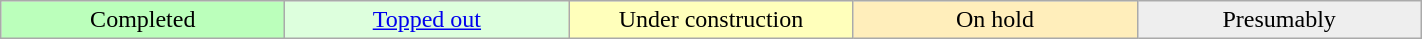<table class="wikitable" style="text-align:center; width:75%">
<tr>
<td bgcolor="bbffbb" width="90px">Completed</td>
<td bgcolor="ddffdd" width="90px"><a href='#'>Topped out</a></td>
<td bgcolor="ffffbb" width="90px">Under construction</td>
<td bgcolor="ffeebb" width="90px">On hold</td>
<td bgcolor="EEEEEE" width="90px">Presumably</td>
</tr>
</table>
